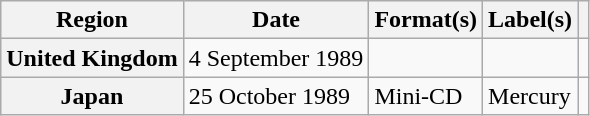<table class="wikitable plainrowheaders">
<tr>
<th scope="col">Region</th>
<th scope="col">Date</th>
<th scope="col">Format(s)</th>
<th scope="col">Label(s)</th>
<th scope="col"></th>
</tr>
<tr>
<th scope="row">United Kingdom</th>
<td>4 September 1989</td>
<td></td>
<td></td>
<td></td>
</tr>
<tr>
<th scope="row">Japan</th>
<td>25 October 1989</td>
<td>Mini-CD</td>
<td>Mercury</td>
<td></td>
</tr>
</table>
